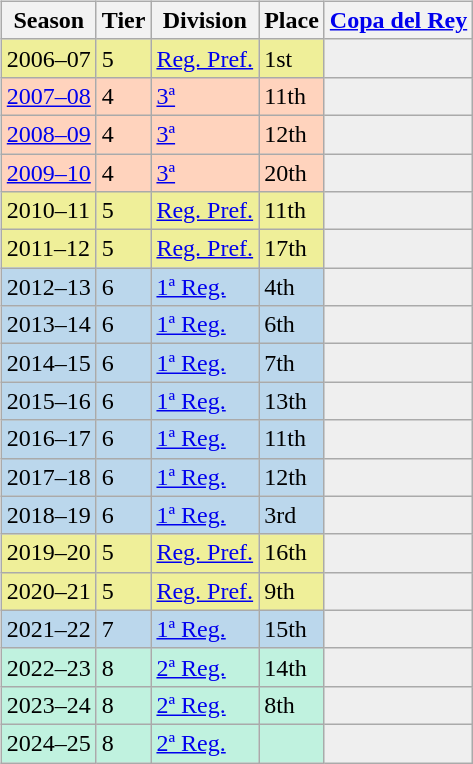<table>
<tr>
<td valign="top" width=0%><br><table class="wikitable">
<tr style="background:#f0f6fa;">
<th>Season</th>
<th>Tier</th>
<th>Division</th>
<th>Place</th>
<th><a href='#'>Copa del Rey</a></th>
</tr>
<tr>
<td style="background:#EFEF99;">2006–07</td>
<td style="background:#EFEF99;">5</td>
<td style="background:#EFEF99;"><a href='#'>Reg. Pref.</a></td>
<td style="background:#EFEF99;">1st</td>
<th style="background:#efefef;"></th>
</tr>
<tr>
<td style="background:#FFD3BD;"><a href='#'>2007–08</a></td>
<td style="background:#FFD3BD;">4</td>
<td style="background:#FFD3BD;"><a href='#'>3ª</a></td>
<td style="background:#FFD3BD;">11th</td>
<th style="background:#efefef;"></th>
</tr>
<tr>
<td style="background:#FFD3BD;"><a href='#'>2008–09</a></td>
<td style="background:#FFD3BD;">4</td>
<td style="background:#FFD3BD;"><a href='#'>3ª</a></td>
<td style="background:#FFD3BD;">12th</td>
<td style="background:#efefef;"></td>
</tr>
<tr>
<td style="background:#FFD3BD;"><a href='#'>2009–10</a></td>
<td style="background:#FFD3BD;">4</td>
<td style="background:#FFD3BD;"><a href='#'>3ª</a></td>
<td style="background:#FFD3BD;">20th</td>
<td style="background:#efefef;"></td>
</tr>
<tr>
<td style="background:#EFEF99;">2010–11</td>
<td style="background:#EFEF99;">5</td>
<td style="background:#EFEF99;"><a href='#'>Reg. Pref.</a></td>
<td style="background:#EFEF99;">11th</td>
<th style="background:#efefef;"></th>
</tr>
<tr>
<td style="background:#EFEF99;">2011–12</td>
<td style="background:#EFEF99;">5</td>
<td style="background:#EFEF99;"><a href='#'>Reg. Pref.</a></td>
<td style="background:#EFEF99;">17th</td>
<th style="background:#efefef;"></th>
</tr>
<tr>
<td style="background:#BBD7EC;">2012–13</td>
<td style="background:#BBD7EC;">6</td>
<td style="background:#BBD7EC;"><a href='#'>1ª Reg.</a></td>
<td style="background:#BBD7EC;">4th</td>
<th style="background:#efefef;"></th>
</tr>
<tr>
<td style="background:#BBD7EC;">2013–14</td>
<td style="background:#BBD7EC;">6</td>
<td style="background:#BBD7EC;"><a href='#'>1ª Reg.</a></td>
<td style="background:#BBD7EC;">6th</td>
<th style="background:#efefef;"></th>
</tr>
<tr>
<td style="background:#BBD7EC;">2014–15</td>
<td style="background:#BBD7EC;">6</td>
<td style="background:#BBD7EC;"><a href='#'>1ª Reg.</a></td>
<td style="background:#BBD7EC;">7th</td>
<th style="background:#efefef;"></th>
</tr>
<tr>
<td style="background:#BBD7EC;">2015–16</td>
<td style="background:#BBD7EC;">6</td>
<td style="background:#BBD7EC;"><a href='#'>1ª Reg.</a></td>
<td style="background:#BBD7EC;">13th</td>
<th style="background:#efefef;"></th>
</tr>
<tr>
<td style="background:#BBD7EC;">2016–17</td>
<td style="background:#BBD7EC;">6</td>
<td style="background:#BBD7EC;"><a href='#'>1ª Reg.</a></td>
<td style="background:#BBD7EC;">11th</td>
<th style="background:#efefef;"></th>
</tr>
<tr>
<td style="background:#BBD7EC;">2017–18</td>
<td style="background:#BBD7EC;">6</td>
<td style="background:#BBD7EC;"><a href='#'>1ª Reg.</a></td>
<td style="background:#BBD7EC;">12th</td>
<th style="background:#efefef;"></th>
</tr>
<tr>
<td style="background:#BBD7EC;">2018–19</td>
<td style="background:#BBD7EC;">6</td>
<td style="background:#BBD7EC;"><a href='#'>1ª Reg.</a></td>
<td style="background:#BBD7EC;">3rd</td>
<th style="background:#efefef;"></th>
</tr>
<tr>
<td style="background:#EFEF99;">2019–20</td>
<td style="background:#EFEF99;">5</td>
<td style="background:#EFEF99;"><a href='#'>Reg. Pref.</a></td>
<td style="background:#EFEF99;">16th</td>
<th style="background:#efefef;"></th>
</tr>
<tr>
<td style="background:#EFEF99;">2020–21</td>
<td style="background:#EFEF99;">5</td>
<td style="background:#EFEF99;"><a href='#'>Reg. Pref.</a></td>
<td style="background:#EFEF99;">9th</td>
<th style="background:#efefef;"></th>
</tr>
<tr>
<td style="background:#BBD7EC;">2021–22</td>
<td style="background:#BBD7EC;">7</td>
<td style="background:#BBD7EC;"><a href='#'>1ª Reg.</a></td>
<td style="background:#BBD7EC;">15th</td>
<th style="background:#efefef;"></th>
</tr>
<tr>
<td style="background:#C0F2DF;">2022–23</td>
<td style="background:#C0F2DF;">8</td>
<td style="background:#C0F2DF;"><a href='#'>2ª Reg.</a></td>
<td style="background:#C0F2DF;">14th</td>
<th style="background:#efefef;"></th>
</tr>
<tr>
<td style="background:#C0F2DF;">2023–24</td>
<td style="background:#C0F2DF;">8</td>
<td style="background:#C0F2DF;"><a href='#'>2ª Reg.</a></td>
<td style="background:#C0F2DF;">8th</td>
<th style="background:#efefef;"></th>
</tr>
<tr>
<td style="background:#C0F2DF;">2024–25</td>
<td style="background:#C0F2DF;">8</td>
<td style="background:#C0F2DF;"><a href='#'>2ª Reg.</a></td>
<td style="background:#C0F2DF;"></td>
<th style="background:#efefef;"></th>
</tr>
</table>
</td>
</tr>
</table>
